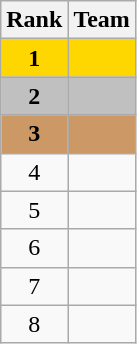<table class="wikitable" style="text-align:center">
<tr>
<th>Rank</th>
<th>Team</th>
</tr>
<tr bgcolor="gold">
<td><strong>1</strong></td>
<td align="left"></td>
</tr>
<tr bgcolor="silver">
<td><strong>2</strong></td>
<td align="left"></td>
</tr>
<tr bgcolor="#CC9966">
<td><strong>3</strong></td>
<td align="left"></td>
</tr>
<tr>
<td>4</td>
<td align="left"></td>
</tr>
<tr>
<td>5</td>
<td align="left"></td>
</tr>
<tr>
<td>6</td>
<td align="left"></td>
</tr>
<tr>
<td>7</td>
<td align="left"></td>
</tr>
<tr>
<td>8</td>
<td align="left"></td>
</tr>
</table>
